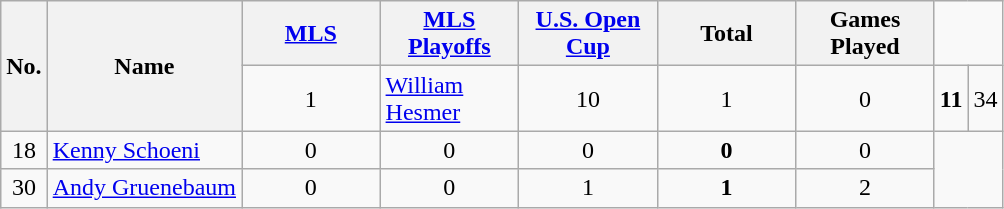<table class="wikitable sortable" style="text-align: center;">
<tr>
<th rowspan=2>No.</th>
<th rowspan=2>Name</th>
<th style="width:85px;"><a href='#'>MLS</a></th>
<th style="width:85px;"><a href='#'>MLS Playoffs</a></th>
<th style="width:85px;"><a href='#'>U.S. Open Cup</a></th>
<th style="width:85px;"><strong>Total</strong></th>
<th style="width:85px;"><strong>Games Played</strong></th>
</tr>
<tr>
<td>1</td>
<td align=left> <a href='#'>William Hesmer</a></td>
<td>10</td>
<td>1</td>
<td>0</td>
<td><strong>11</strong></td>
<td>34</td>
</tr>
<tr>
<td>18</td>
<td align=left> <a href='#'>Kenny Schoeni</a></td>
<td>0</td>
<td>0</td>
<td>0</td>
<td><strong>0</strong></td>
<td>0</td>
</tr>
<tr>
<td>30</td>
<td align=left> <a href='#'>Andy Gruenebaum</a></td>
<td>0</td>
<td>0</td>
<td>1</td>
<td><strong>1</strong></td>
<td>2</td>
</tr>
</table>
